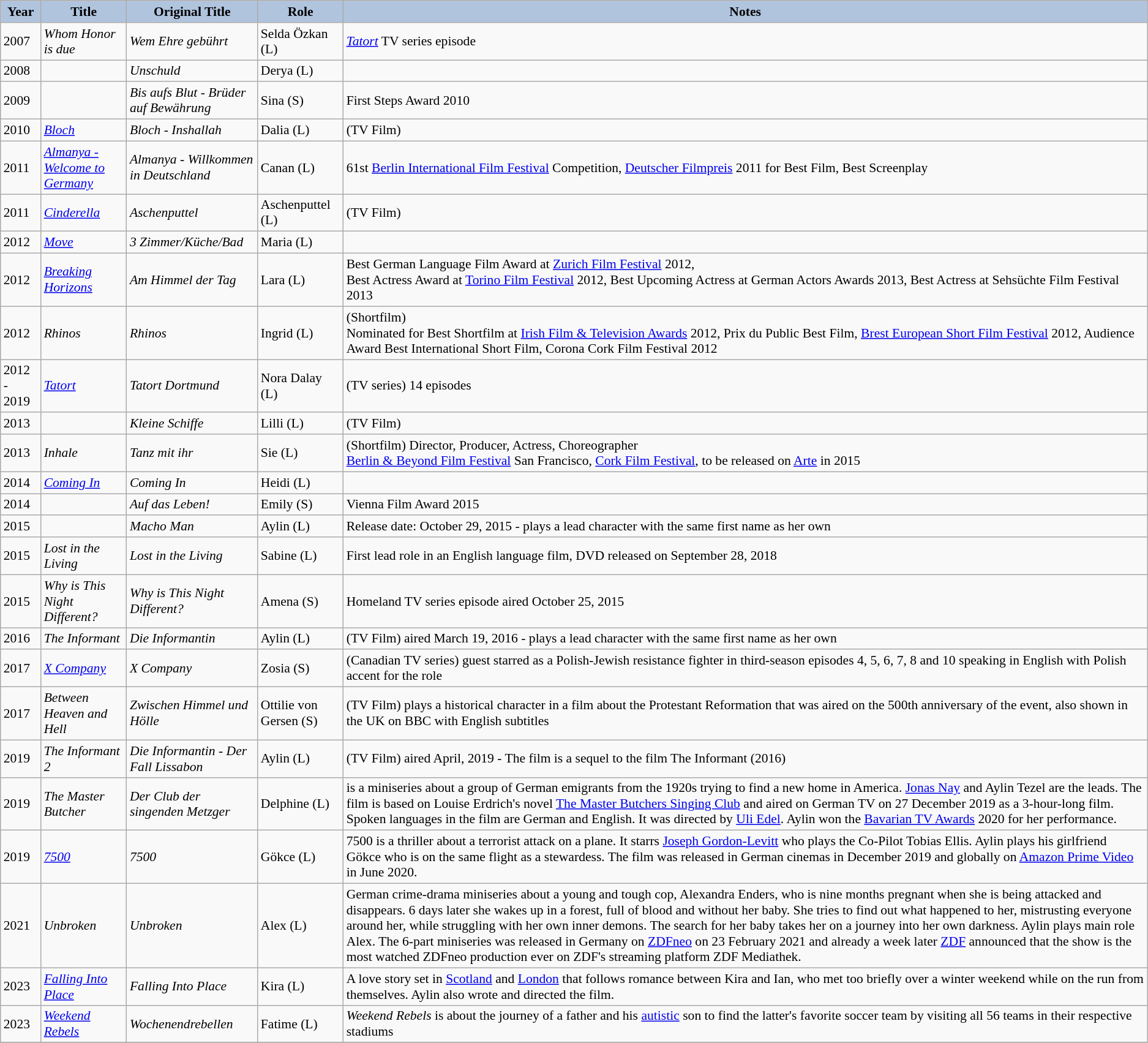<table class="wikitable" style="font-size:90%;">
<tr>
<th style="background:#B0C4DE;">Year</th>
<th style="background:#B0C4DE;">Title</th>
<th style="background:#B0C4DE;">Original Title</th>
<th style="background:#B0C4DE;">Role</th>
<th style="background:#B0C4DE;">Notes</th>
</tr>
<tr>
<td>2007</td>
<td><em>Whom Honor is due</em></td>
<td><em>Wem Ehre gebührt</em></td>
<td>Selda Özkan (L)</td>
<td><em><a href='#'>Tatort</a></em> TV series episode</td>
</tr>
<tr>
<td>2008</td>
<td><em></em></td>
<td><em>Unschuld</em></td>
<td>Derya (L)</td>
</tr>
<tr>
<td>2009</td>
<td><em></em></td>
<td><em>Bis aufs Blut - Brüder auf Bewährung</em></td>
<td>Sina (S)</td>
<td>First Steps Award 2010</td>
</tr>
<tr>
<td>2010</td>
<td><em><a href='#'>Bloch</a></em></td>
<td><em>Bloch - Inshallah</em></td>
<td>Dalia (L)</td>
<td>(TV Film)</td>
</tr>
<tr>
<td>2011</td>
<td><em><a href='#'>Almanya - Welcome to Germany</a></em></td>
<td><em>Almanya - Willkommen in Deutschland</em></td>
<td>Canan (L)</td>
<td>61st <a href='#'>Berlin International Film Festival</a> Competition, <a href='#'>Deutscher Filmpreis</a> 2011 for Best Film, Best Screenplay</td>
</tr>
<tr>
<td>2011</td>
<td><em><a href='#'>Cinderella</a></em></td>
<td><em>Aschenputtel</em></td>
<td>Aschenputtel (L)</td>
<td>(TV Film)</td>
</tr>
<tr>
<td>2012</td>
<td><em><a href='#'>Move</a></em></td>
<td><em>3 Zimmer/Küche/Bad</em></td>
<td>Maria (L)</td>
</tr>
<tr>
<td>2012</td>
<td><em><a href='#'>Breaking Horizons</a></em></td>
<td><em>Am Himmel der Tag</em></td>
<td>Lara (L)</td>
<td>Best German Language Film Award at <a href='#'>Zurich Film Festival</a> 2012,<br>Best Actress Award at <a href='#'>Torino Film Festival</a> 2012, 
Best Upcoming Actress at German Actors Awards 2013, 
Best Actress at Sehsüchte Film Festival 2013</td>
</tr>
<tr>
<td>2012</td>
<td><em>Rhinos</em></td>
<td><em>Rhinos</em></td>
<td>Ingrid (L)</td>
<td>(Shortfilm)<br>Nominated for Best Shortfilm at <a href='#'>Irish Film & Television Awards</a> 2012, 
Prix du Public Best Film, <a href='#'>Brest European Short Film Festival</a> 2012, 
Audience Award Best International Short Film, Corona Cork Film Festival 2012</td>
</tr>
<tr>
<td>2012 - 2019</td>
<td><em><a href='#'>Tatort</a></em></td>
<td><em>Tatort Dortmund</em></td>
<td>Nora Dalay (L)</td>
<td>(TV series) 14 episodes</td>
</tr>
<tr>
<td>2013</td>
<td><em></em></td>
<td><em>Kleine Schiffe</em></td>
<td>Lilli (L)</td>
<td>(TV Film)</td>
</tr>
<tr>
<td>2013</td>
<td><em>Inhale</em></td>
<td><em>Tanz mit ihr</em></td>
<td>Sie (L)</td>
<td>(Shortfilm) Director, Producer, Actress, Choreographer<br><a href='#'>Berlin & Beyond Film Festival</a> San Francisco, <a href='#'>Cork Film Festival</a>, to be released on <a href='#'>Arte</a> in 2015</td>
</tr>
<tr>
<td>2014</td>
<td><em><a href='#'>Coming In</a></em></td>
<td><em>Coming In</em></td>
<td>Heidi (L)</td>
</tr>
<tr>
<td>2014</td>
<td><em></em></td>
<td><em>Auf das Leben!</em></td>
<td>Emily (S)</td>
<td>Vienna Film Award 2015</td>
</tr>
<tr>
<td>2015</td>
<td><em></em></td>
<td><em>Macho Man</em></td>
<td>Aylin (L)</td>
<td>Release date: October 29, 2015 - plays a lead character with the same first name as her own</td>
</tr>
<tr>
<td>2015</td>
<td><em>Lost in the Living</em></td>
<td><em>Lost in the Living</em></td>
<td>Sabine (L)</td>
<td>First lead role in an English language film, DVD released on September 28, 2018</td>
</tr>
<tr>
<td>2015</td>
<td><em>Why is This Night Different?</em></td>
<td><em>Why is This Night Different?</em></td>
<td>Amena (S)</td>
<td>Homeland TV series episode aired October 25, 2015</td>
</tr>
<tr>
<td>2016</td>
<td><em>The Informant</em></td>
<td><em>Die Informantin</em></td>
<td>Aylin (L)</td>
<td>(TV Film) aired March 19, 2016 - plays a lead character with the same first name as her own</td>
</tr>
<tr>
<td>2017</td>
<td><em><a href='#'>X Company</a></em></td>
<td><em>X Company</em></td>
<td>Zosia (S)</td>
<td>(Canadian TV series) guest starred as a Polish-Jewish resistance fighter in third-season episodes 4, 5, 6, 7, 8 and 10 speaking in English with Polish accent for the role</td>
</tr>
<tr>
<td>2017</td>
<td><em>Between Heaven and Hell</em></td>
<td><em>Zwischen Himmel und Hölle</em></td>
<td>Ottilie von Gersen (S)</td>
<td>(TV Film) plays a historical character in a film about the Protestant Reformation that was aired on the 500th anniversary of the event, also shown in the UK on BBC with English subtitles</td>
</tr>
<tr>
<td>2019</td>
<td><em>The Informant 2</em></td>
<td><em>Die Informantin - Der Fall Lissabon</em></td>
<td>Aylin (L)</td>
<td>(TV Film) aired April, 2019 - The film is a sequel to the film The Informant (2016)</td>
</tr>
<tr>
<td>2019</td>
<td><em>The Master Butcher</em></td>
<td><em>Der Club der singenden Metzger</em></td>
<td>Delphine (L)</td>
<td>is a miniseries about a group of German emigrants from the 1920s trying to find a new home in America. <a href='#'>Jonas Nay</a> and Aylin Tezel are the leads. The film is based on Louise Erdrich's novel <a href='#'>The Master Butchers Singing Club</a> and aired on German TV on 27 December 2019 as a 3-hour-long film. Spoken languages in the film are German and English. It was directed by <a href='#'>Uli Edel</a>. Aylin won the <a href='#'>Bavarian TV Awards</a> 2020 for her performance.</td>
</tr>
<tr>
<td>2019</td>
<td><em><a href='#'>7500</a></em></td>
<td><em>7500</em></td>
<td>Gökce (L)</td>
<td>7500 is a thriller about a terrorist attack on a plane. It starrs <a href='#'>Joseph Gordon-Levitt</a> who plays the Co-Pilot Tobias Ellis. Aylin plays his girlfriend Gökce who is on the same flight as a stewardess. The film was released in German cinemas in December 2019 and globally on <a href='#'>Amazon Prime Video</a> in June 2020.</td>
</tr>
<tr>
<td>2021</td>
<td><em>Unbroken</em></td>
<td><em>Unbroken</em></td>
<td>Alex (L)</td>
<td>German crime-drama miniseries about a young and tough cop, Alexandra Enders, who is nine months pregnant when she is being attacked and disappears. 6 days later she wakes up in a forest, full of blood and without her baby. She tries to find out what happened to her, mistrusting everyone around her, while struggling with her own inner demons. The search for her baby takes her on a journey into her own darkness. Aylin plays main role Alex. The 6-part miniseries was released in Germany on <a href='#'>ZDFneo</a> on 23 February 2021 and already a week later <a href='#'>ZDF</a> announced that the show is the most watched ZDFneo production ever on ZDF's streaming platform ZDF Mediathek.</td>
</tr>
<tr>
<td>2023</td>
<td><em><a href='#'>Falling Into Place</a></em></td>
<td><em>Falling Into Place</em></td>
<td>Kira (L)</td>
<td>A love story set in <a href='#'>Scotland</a> and <a href='#'>London</a> that follows romance between Kira and Ian, who met too briefly over a winter weekend while on the run from themselves. Aylin also wrote and directed the film.</td>
</tr>
<tr>
<td>2023</td>
<td><em><a href='#'>Weekend Rebels</a></em></td>
<td><em>Wochenendrebellen</em></td>
<td>Fatime (L)</td>
<td><em>Weekend Rebels</em> is about the journey of a father and his <a href='#'>autistic</a> son to find the latter's favorite soccer team by visiting all 56 teams in their respective stadiums</td>
</tr>
<tr>
</tr>
</table>
